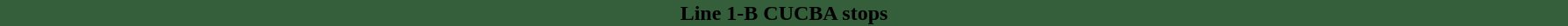<table style="margin: 0 2em 0 2em;" align="center">
<tr>
<th style="background:#355E3B" width="100%" align="center">Line 1-B CUCBA stops</th>
<th></th>
</tr>
<tr>
<td style="font-size: 90%;" align="center"><br><table>
<tr>
<th></th>
<td></td>
</tr>
<tr>
</tr>
</table>
</td>
</tr>
</table>
